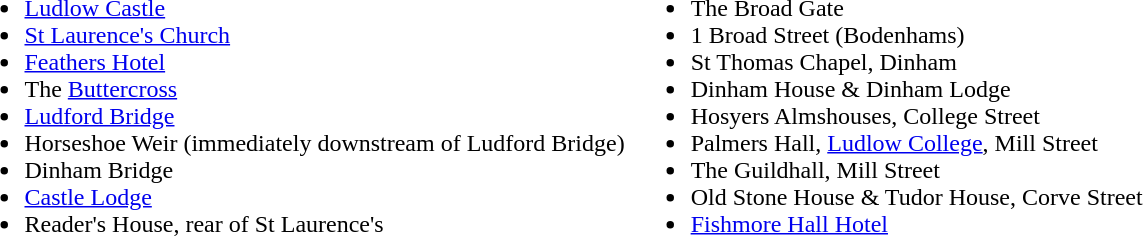<table>
<tr>
<td valign="top"><br><ul><li><a href='#'>Ludlow Castle</a></li><li><a href='#'>St Laurence's Church</a></li><li><a href='#'>Feathers Hotel</a></li><li>The <a href='#'>Buttercross</a></li><li><a href='#'>Ludford Bridge</a></li><li>Horseshoe Weir (immediately downstream of Ludford Bridge)</li><li>Dinham Bridge</li><li><a href='#'>Castle Lodge</a></li><li>Reader's House, rear of St Laurence's</li></ul></td>
<td valign="top"><br><ul><li>The Broad Gate</li><li>1 Broad Street (Bodenhams)</li><li>St Thomas Chapel, Dinham</li><li>Dinham House & Dinham Lodge</li><li>Hosyers Almshouses, College Street</li><li>Palmers Hall, <a href='#'>Ludlow College</a>, Mill Street</li><li>The Guildhall, Mill Street</li><li>Old Stone House & Tudor House, Corve Street</li><li><a href='#'>Fishmore Hall Hotel</a></li></ul></td>
</tr>
</table>
